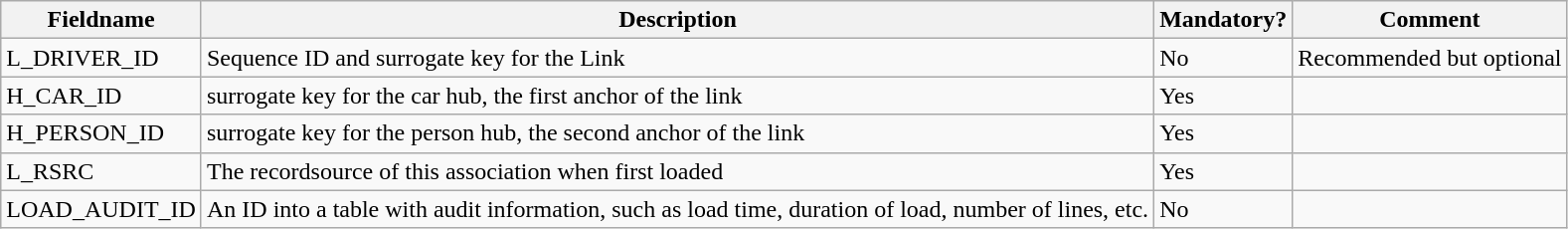<table class="wikitable">
<tr>
<th>Fieldname</th>
<th>Description</th>
<th>Mandatory?</th>
<th>Comment</th>
</tr>
<tr>
<td>L_DRIVER_ID</td>
<td>Sequence ID and surrogate key for the Link</td>
<td>No</td>
<td>Recommended but optional</td>
</tr>
<tr>
<td>H_CAR_ID</td>
<td>surrogate key for the car hub, the first anchor of the link</td>
<td>Yes</td>
<td></td>
</tr>
<tr>
<td>H_PERSON_ID</td>
<td>surrogate key for the person hub, the second anchor of the link</td>
<td>Yes</td>
<td></td>
</tr>
<tr>
<td>L_RSRC</td>
<td>The recordsource of this association when first loaded</td>
<td>Yes</td>
<td></td>
</tr>
<tr>
<td>LOAD_AUDIT_ID</td>
<td>An ID into a table with audit information, such as load time, duration of load, number of lines, etc.</td>
<td>No</td>
<td></td>
</tr>
</table>
